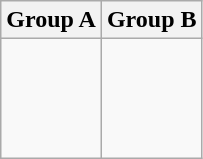<table class=wikitable>
<tr>
<th width=50%>Group A</th>
<th width=50%>Group B</th>
</tr>
<tr>
<td><br><br>
<br>
<br>
</td>
<td><br><br>
<br>
<br>
</td>
</tr>
</table>
